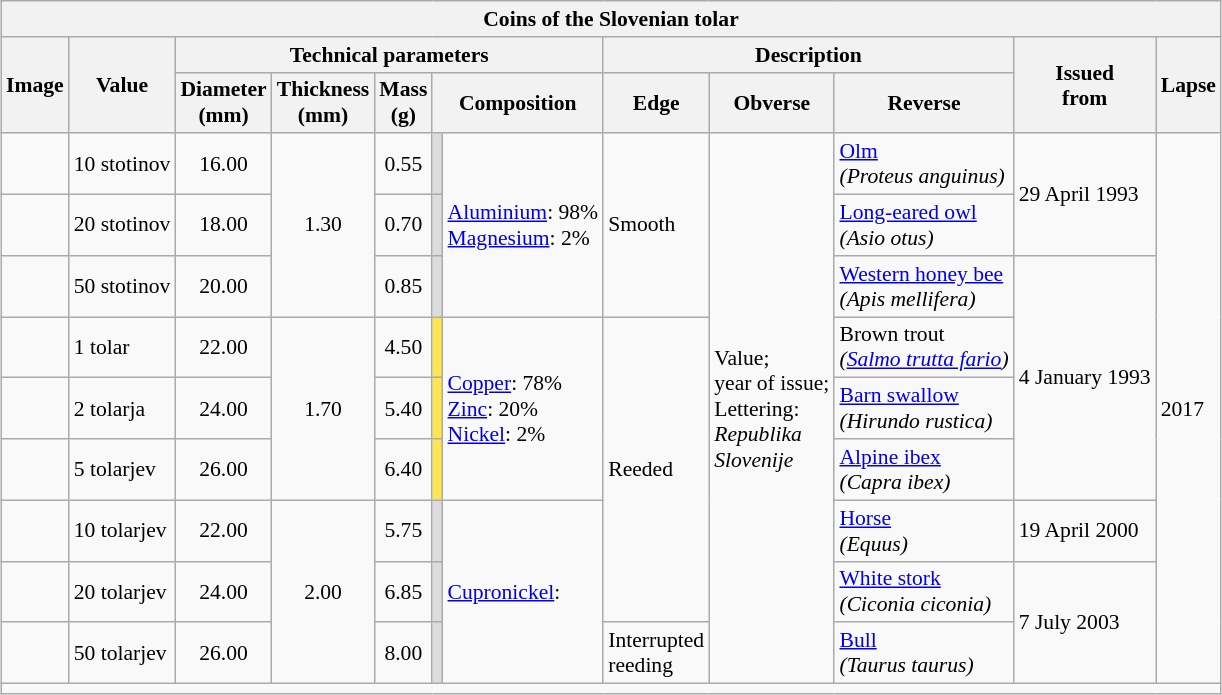<table class="wikitable" style="margin:auto; font-size:90%; border-width:1px;">
<tr>
<th colspan=12>Coins of the Slovenian tolar</th>
</tr>
<tr>
<th rowspan=2>Image</th>
<th rowspan=2>Value</th>
<th colspan=5>Technical parameters</th>
<th colspan=3>Description</th>
<th rowspan=2>Issued<br>from</th>
<th rowspan=2>Lapse</th>
</tr>
<tr>
<th>Diameter<br>(mm)</th>
<th>Thickness<br>(mm)</th>
<th>Mass<br>(g)</th>
<th colspan=2>Composition</th>
<th>Edge</th>
<th>Obverse</th>
<th>Reverse</th>
</tr>
<tr>
<td></td>
<td>10 stotinov</td>
<td align=center>16.00</td>
<td rowspan=3 align=center>1.30</td>
<td align=center>0.55</td>
<td style="background-color:#dcdcdc;"></td>
<td rowspan=3><a href='#'>Aluminium</a>: 98%<br><a href='#'>Magnesium</a>: 2%</td>
<td rowspan=3>Smooth</td>
<td rowspan=9>Value;<br>year of issue;<br>Lettering:<br><em>Republika<br>Slovenije</em></td>
<td><a href='#'>Olm</a><br><em>(Proteus anguinus)</em></td>
<td rowspan="2">29 April 1993</td>
<td rowspan=9>2017</td>
</tr>
<tr>
<td></td>
<td>20 stotinov</td>
<td align=center>18.00</td>
<td align=center>0.70</td>
<td style="background-color:#dcdcdc;"></td>
<td><a href='#'>Long-eared owl</a><br><em>(Asio otus)</em></td>
</tr>
<tr>
<td></td>
<td>50 stotinov</td>
<td align=center>20.00</td>
<td align=center>0.85</td>
<td style="background-color:#dcdcdc;"></td>
<td><a href='#'>Western honey bee</a><br><em>(Apis mellifera)</em></td>
<td rowspan=4>4 January 1993</td>
</tr>
<tr>
<td></td>
<td>1 tolar</td>
<td align=center>22.00</td>
<td rowspan=3 align=center>1.70</td>
<td align=center>4.50</td>
<td style="background-color:#ffe550;"></td>
<td rowspan=3><a href='#'>Copper</a>: 78%<br><a href='#'>Zinc</a>: 20%<br><a href='#'>Nickel</a>: 2%</td>
<td rowspan=5>Reeded</td>
<td>Brown trout<br><em>(<a href='#'>Salmo trutta fario</a>)</em></td>
</tr>
<tr>
<td></td>
<td>2 tolarja</td>
<td align=center>24.00</td>
<td align=center>5.40</td>
<td style="background-color:#ffe550;"></td>
<td><a href='#'>Barn swallow</a><br><em>(Hirundo rustica)</em></td>
</tr>
<tr>
<td></td>
<td>5 tolarjev</td>
<td align=center>26.00</td>
<td align=center>6.40</td>
<td style="background-color:#ffe550;"></td>
<td><a href='#'>Alpine ibex</a><br><em>(Capra ibex)</em></td>
</tr>
<tr>
<td></td>
<td>10 tolarjev</td>
<td align=center>22.00</td>
<td rowspan=3 align=center>2.00</td>
<td align=center>5.75</td>
<td style="background-color:#dcdcdc;"></td>
<td rowspan=3><a href='#'>Cupronickel</a>:<br></td>
<td><a href='#'>Horse</a><br><em>(Equus)</em></td>
<td>19 April 2000</td>
</tr>
<tr>
<td></td>
<td>20 tolarjev</td>
<td align=center>24.00</td>
<td align=center>6.85</td>
<td style="background-color:#dcdcdc;"></td>
<td><a href='#'>White stork</a><br><em>(Ciconia ciconia)</em></td>
<td rowspan="2">7 July 2003</td>
</tr>
<tr>
<td></td>
<td>50 tolarjev</td>
<td align=center>26.00</td>
<td align=center>8.00</td>
<td style="background-color:#dcdcdc;"></td>
<td>Interrupted<br>reeding</td>
<td><a href='#'>Bull</a><br><em>(Taurus taurus)</em></td>
</tr>
<tr>
<td colspan="12"></td>
</tr>
</table>
